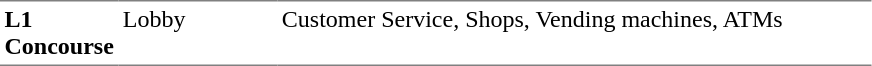<table table border=0 cellspacing=0 cellpadding=3>
<tr>
<td style="border-bottom:solid 1px gray; border-top:solid 1px gray;" valign=top width=50><strong>L1<br>Concourse</strong></td>
<td style="border-bottom:solid 1px gray; border-top:solid 1px gray;" valign=top width=100>Lobby</td>
<td style="border-bottom:solid 1px gray; border-top:solid 1px gray;" valign=top width=390>Customer Service, Shops, Vending machines, ATMs</td>
</tr>
</table>
